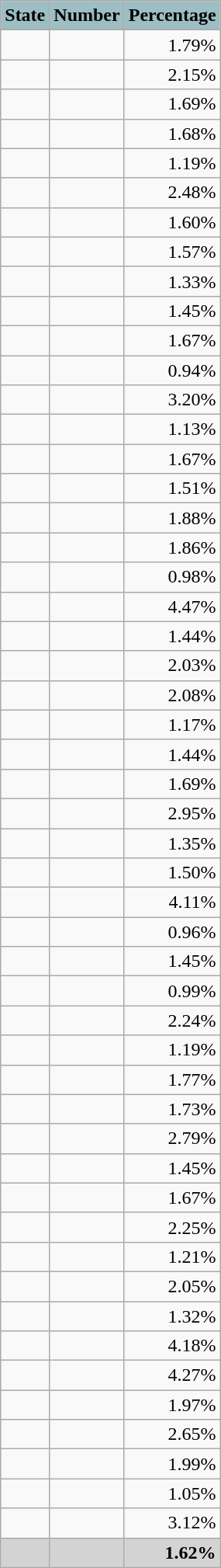<table class="wikitable sortable">
<tr>
<th style="text-align:center; background-color:#9dbec3;"><strong>State</strong></th>
<th style="text-align:center; background-color:#9dbec3;"><strong>Number</strong></th>
<th style="text-align:center; background-color:#9dbec3;"><strong>Percentage</strong></th>
</tr>
<tr>
<td border = "1"></td>
<td align="right"></td>
<td align="right">1.79%</td>
</tr>
<tr>
<td border = "1"></td>
<td align="right"></td>
<td align="right">2.15%</td>
</tr>
<tr>
<td border = "1"></td>
<td align="right"></td>
<td align="right">1.69%</td>
</tr>
<tr>
<td border = "1"></td>
<td align="right"></td>
<td align="right">1.68%</td>
</tr>
<tr>
<td border = "1"></td>
<td align="right"></td>
<td align="right">1.19%</td>
</tr>
<tr>
<td border = "1"></td>
<td align="right"></td>
<td align="right">2.48%</td>
</tr>
<tr>
<td border = "1"></td>
<td align="right"></td>
<td align="right">1.60%</td>
</tr>
<tr>
<td border = "1"></td>
<td align="right"></td>
<td align="right">1.57%</td>
</tr>
<tr>
<td border = "1"></td>
<td align="right"></td>
<td align="right">1.33%</td>
</tr>
<tr>
<td border = "1"></td>
<td align="right"></td>
<td align="right">1.45%</td>
</tr>
<tr>
<td border = "1"></td>
<td align="right"></td>
<td align="right">1.67%</td>
</tr>
<tr>
<td border = "1"></td>
<td align="right"></td>
<td align="right">0.94%</td>
</tr>
<tr>
<td border = "1"></td>
<td align="right"></td>
<td align="right">3.20%</td>
</tr>
<tr>
<td border = "1"></td>
<td align="right"></td>
<td align="right">1.13%</td>
</tr>
<tr>
<td border = "1"></td>
<td align="right"></td>
<td align="right">1.67%</td>
</tr>
<tr>
<td border = "1"></td>
<td align="right"></td>
<td align="right">1.51%</td>
</tr>
<tr>
<td border = "1"></td>
<td align="right"></td>
<td align="right">1.88%</td>
</tr>
<tr>
<td border = "1"></td>
<td align="right"></td>
<td align="right">1.86%</td>
</tr>
<tr>
<td border = "1"></td>
<td align="right"></td>
<td align="right">0.98%</td>
</tr>
<tr>
<td border = "1"></td>
<td align="right"></td>
<td align="right">4.47%</td>
</tr>
<tr>
<td border = "1"></td>
<td align="right"></td>
<td align="right">1.44%</td>
</tr>
<tr>
<td border = "1"></td>
<td align="right"></td>
<td align="right">2.03%</td>
</tr>
<tr>
<td border = "1"></td>
<td align="right"></td>
<td align="right">2.08%</td>
</tr>
<tr>
<td border = "1"></td>
<td align="right"></td>
<td align="right">1.17%</td>
</tr>
<tr>
<td border = "1"></td>
<td align="right"></td>
<td align="right">1.44%</td>
</tr>
<tr>
<td border = "1"></td>
<td align="right"></td>
<td align="right">1.69%</td>
</tr>
<tr>
<td border = "1"></td>
<td align="right"></td>
<td align="right">2.95%</td>
</tr>
<tr>
<td border = "1"></td>
<td align="right"></td>
<td align="right">1.35%</td>
</tr>
<tr>
<td border = "1"></td>
<td align="right"></td>
<td align="right">1.50%</td>
</tr>
<tr>
<td border = "1"></td>
<td align="right"></td>
<td align="right">4.11%</td>
</tr>
<tr>
<td border = "1"></td>
<td align="right"></td>
<td align="right">0.96%</td>
</tr>
<tr>
<td border = "1"></td>
<td align="right"></td>
<td align="right">1.45%</td>
</tr>
<tr>
<td border = "1"></td>
<td align="right"></td>
<td align="right">0.99%</td>
</tr>
<tr>
<td border = "1"></td>
<td align="right"></td>
<td align="right">2.24%</td>
</tr>
<tr>
<td border = "1"></td>
<td align="right"></td>
<td align="right">1.19%</td>
</tr>
<tr>
<td border = "1"></td>
<td align="right"></td>
<td align="right">1.77%</td>
</tr>
<tr>
<td border = "1"></td>
<td align="right"></td>
<td align="right">1.73%</td>
</tr>
<tr>
<td border = "1"></td>
<td align="right"></td>
<td align="right">2.79%</td>
</tr>
<tr>
<td border = "1"></td>
<td align="right"></td>
<td align="right">1.45%</td>
</tr>
<tr>
<td border = "1"></td>
<td align="right"></td>
<td align="right">1.67%</td>
</tr>
<tr>
<td border = "1"></td>
<td align="right"></td>
<td align="right">2.25%</td>
</tr>
<tr>
<td border = "1"></td>
<td align="right"></td>
<td align="right">1.21%</td>
</tr>
<tr>
<td border = "1"></td>
<td align="right"></td>
<td align="right">2.05%</td>
</tr>
<tr>
<td border = "1"></td>
<td align="right"></td>
<td align="right">1.32%</td>
</tr>
<tr>
<td border = "1"></td>
<td align="right"></td>
<td align="right">4.18%</td>
</tr>
<tr>
<td border = "1"></td>
<td align="right"></td>
<td align="right">4.27%</td>
</tr>
<tr>
<td border = "1"></td>
<td align="right"></td>
<td align="right">1.97%</td>
</tr>
<tr>
<td border = "1"></td>
<td align="right"></td>
<td align="right">2.65%</td>
</tr>
<tr>
<td border = "1"></td>
<td align="right"></td>
<td align="right">1.99%</td>
</tr>
<tr>
<td border = "1"></td>
<td align="right"></td>
<td align="right">1.05%</td>
</tr>
<tr>
<td border = "1"></td>
<td align="right"></td>
<td align="right">3.12%</td>
</tr>
<tr class="sortbottom" bgcolor="lightgrey">
<td border = "1"><strong></strong></td>
<td align="right"><strong></strong></td>
<td align="right"><strong>1.62%</strong></td>
</tr>
</table>
